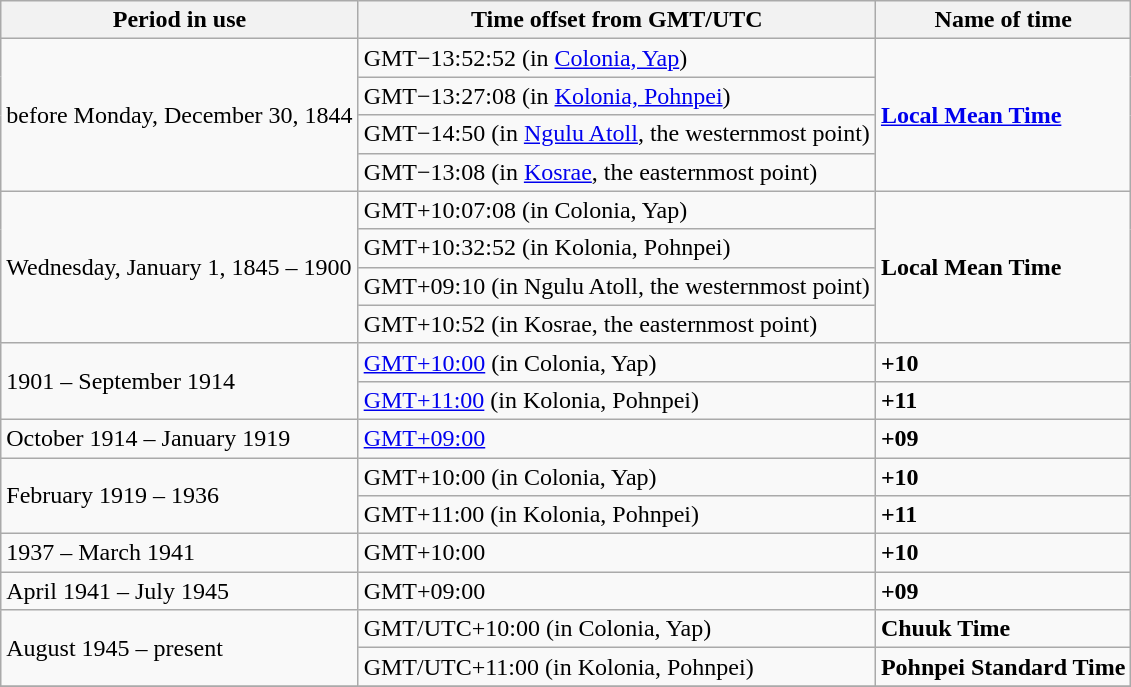<table class="wikitable">
<tr>
<th><strong>Period in use</strong></th>
<th><strong>Time offset from GMT/UTC</strong></th>
<th><strong>Name of time</strong></th>
</tr>
<tr>
<td rowspan=4>before Monday, December 30, 1844</td>
<td>GMT−13:52:52 (in <a href='#'>Colonia, Yap</a>)</td>
<td rowspan=4><strong><a href='#'>Local Mean Time</a></strong></td>
</tr>
<tr>
<td>GMT−13:27:08 (in <a href='#'>Kolonia, Pohnpei</a>)</td>
</tr>
<tr>
<td>GMT−14:50 (in <a href='#'>Ngulu Atoll</a>, the westernmost point)</td>
</tr>
<tr>
<td>GMT−13:08 (in <a href='#'>Kosrae</a>, the easternmost point)</td>
</tr>
<tr>
<td rowspan=4>Wednesday, January 1, 1845 – 1900</td>
<td>GMT+10:07:08 (in Colonia, Yap)</td>
<td rowspan=4><strong>Local Mean Time</strong></td>
</tr>
<tr>
<td>GMT+10:32:52 (in Kolonia, Pohnpei)</td>
</tr>
<tr>
<td>GMT+09:10 (in Ngulu Atoll, the westernmost point)</td>
</tr>
<tr>
<td>GMT+10:52 (in Kosrae, the easternmost point)</td>
</tr>
<tr>
<td rowspan=2>1901 – September 1914</td>
<td><a href='#'>GMT+10:00</a> (in Colonia, Yap)</td>
<td><strong>+10</strong></td>
</tr>
<tr>
<td><a href='#'>GMT+11:00</a> (in Kolonia, Pohnpei)</td>
<td><strong>+11</strong></td>
</tr>
<tr>
<td>October 1914 – January 1919</td>
<td><a href='#'>GMT+09:00</a></td>
<td><strong>+09</strong></td>
</tr>
<tr>
<td rowspan=2>February 1919 – 1936</td>
<td>GMT+10:00 (in Colonia, Yap)</td>
<td><strong>+10</strong></td>
</tr>
<tr>
<td>GMT+11:00 (in Kolonia, Pohnpei)</td>
<td><strong>+11</strong></td>
</tr>
<tr>
<td>1937 – March 1941</td>
<td>GMT+10:00</td>
<td><strong>+10</strong></td>
</tr>
<tr>
<td>April 1941 – July 1945</td>
<td>GMT+09:00</td>
<td><strong>+09</strong></td>
</tr>
<tr>
<td rowspan=2>August 1945 – present</td>
<td>GMT/UTC+10:00 (in Colonia, Yap)</td>
<td><strong>Chuuk Time</strong></td>
</tr>
<tr>
<td>GMT/UTC+11:00 (in Kolonia, Pohnpei)</td>
<td><strong>Pohnpei Standard Time</strong></td>
</tr>
<tr>
</tr>
</table>
